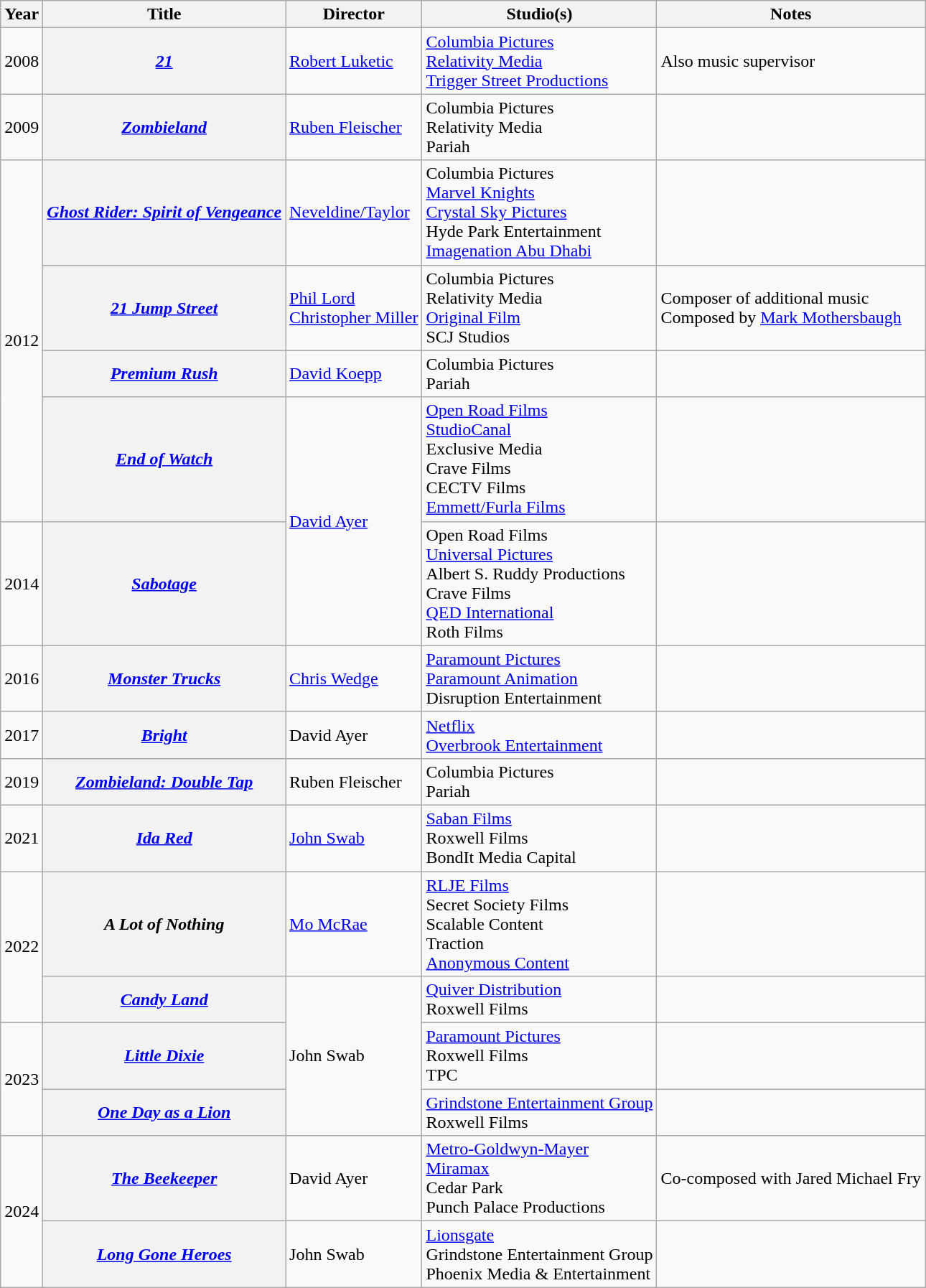<table class="wikitable">
<tr>
<th>Year</th>
<th>Title</th>
<th>Director</th>
<th>Studio(s)</th>
<th>Notes</th>
</tr>
<tr>
<td>2008</td>
<th><em><a href='#'>21</a></em></th>
<td><a href='#'>Robert Luketic</a></td>
<td><a href='#'>Columbia Pictures</a><br><a href='#'>Relativity Media</a><br><a href='#'>Trigger Street Productions</a></td>
<td>Also music supervisor</td>
</tr>
<tr>
<td>2009</td>
<th><em><a href='#'>Zombieland</a></em></th>
<td><a href='#'>Ruben Fleischer</a></td>
<td>Columbia Pictures<br>Relativity Media<br>Pariah</td>
<td></td>
</tr>
<tr>
<td rowspan="4">2012</td>
<th><em><a href='#'>Ghost Rider: Spirit of Vengeance</a></em></th>
<td><a href='#'>Neveldine/Taylor</a></td>
<td>Columbia Pictures<br><a href='#'>Marvel Knights</a><br><a href='#'>Crystal Sky Pictures</a><br>Hyde Park Entertainment<br><a href='#'>Imagenation Abu Dhabi</a></td>
<td></td>
</tr>
<tr>
<th><em><a href='#'>21 Jump Street</a></em></th>
<td><a href='#'>Phil Lord<br>Christopher Miller</a></td>
<td>Columbia Pictures<br>Relativity Media<br><a href='#'>Original Film</a><br>SCJ Studios</td>
<td>Composer of additional music<br>Composed by <a href='#'>Mark Mothersbaugh</a></td>
</tr>
<tr>
<th><em><a href='#'>Premium Rush</a></em></th>
<td><a href='#'>David Koepp</a></td>
<td>Columbia Pictures<br>Pariah</td>
<td></td>
</tr>
<tr>
<th><em><a href='#'>End of Watch</a></em></th>
<td rowspan=2><a href='#'>David Ayer</a></td>
<td><a href='#'>Open Road Films</a><br><a href='#'>StudioCanal</a><br>Exclusive Media<br>Crave Films<br>CECTV Films<br><a href='#'>Emmett/Furla Films</a></td>
<td></td>
</tr>
<tr>
<td>2014</td>
<th><em><a href='#'>Sabotage</a></em></th>
<td>Open Road Films<br><a href='#'>Universal Pictures</a><br>Albert S. Ruddy Productions<br>Crave Films<br><a href='#'>QED International</a><br>Roth Films</td>
<td></td>
</tr>
<tr>
<td>2016</td>
<th><em><a href='#'>Monster Trucks</a></em></th>
<td><a href='#'>Chris Wedge</a></td>
<td><a href='#'>Paramount Pictures</a><br><a href='#'>Paramount Animation</a><br>Disruption Entertainment</td>
<td></td>
</tr>
<tr>
<td>2017</td>
<th><a href='#'><em>Bright</em></a></th>
<td>David Ayer</td>
<td><a href='#'>Netflix</a><br><a href='#'>Overbrook Entertainment</a></td>
<td></td>
</tr>
<tr>
<td>2019</td>
<th><em><a href='#'>Zombieland: Double Tap</a></em></th>
<td>Ruben Fleischer</td>
<td>Columbia Pictures<br>Pariah</td>
<td></td>
</tr>
<tr>
<td>2021</td>
<th><em><a href='#'>Ida Red</a></em></th>
<td><a href='#'>John Swab</a></td>
<td><a href='#'>Saban Films</a><br>Roxwell Films<br>BondIt Media Capital</td>
<td></td>
</tr>
<tr>
<td rowspan=2>2022</td>
<th><em>A Lot of Nothing</em></th>
<td><a href='#'>Mo McRae</a></td>
<td><a href='#'>RLJE Films</a><br>Secret Society Films<br>Scalable Content<br>Traction<br><a href='#'>Anonymous Content</a></td>
<td></td>
</tr>
<tr>
<th><em><a href='#'>Candy Land</a></em></th>
<td rowspan=3>John Swab</td>
<td><a href='#'>Quiver Distribution</a><br>Roxwell Films</td>
<td></td>
</tr>
<tr>
<td rowspan=2>2023</td>
<th><em><a href='#'>Little Dixie</a></em></th>
<td><a href='#'>Paramount Pictures</a><br>Roxwell Films<br>TPC</td>
<td></td>
</tr>
<tr>
<th><em><a href='#'>One Day as a Lion</a></em></th>
<td><a href='#'>Grindstone Entertainment Group</a><br>Roxwell Films</td>
<td></td>
</tr>
<tr>
<td rowspan=2>2024</td>
<th><em><a href='#'>The Beekeeper</a></em></th>
<td>David Ayer</td>
<td><a href='#'>Metro-Goldwyn-Mayer</a><br><a href='#'>Miramax</a><br>Cedar Park<br>Punch Palace Productions</td>
<td>Co-composed with Jared Michael Fry</td>
</tr>
<tr>
<th><em><a href='#'>Long Gone Heroes</a></em></th>
<td>John Swab</td>
<td><a href='#'>Lionsgate</a><br>Grindstone Entertainment Group<br>Phoenix Media & Entertainment</td>
<td></td>
</tr>
</table>
